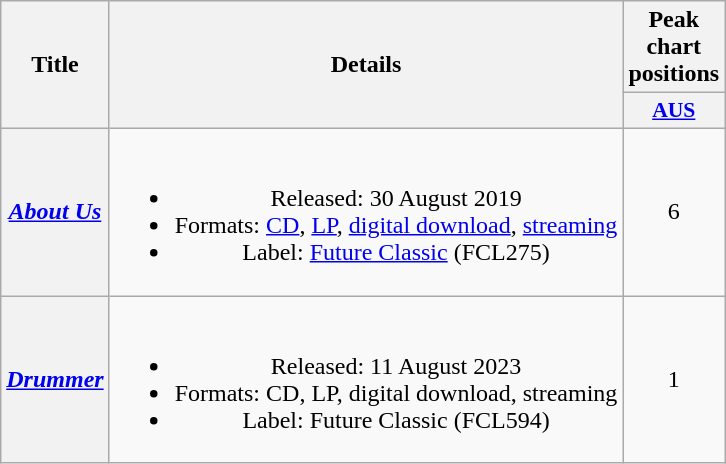<table class="wikitable plainrowheaders" style="text-align:center;">
<tr>
<th scope="col" rowspan="2">Title</th>
<th scope="col" rowspan="2">Details</th>
<th scope="col" colspan="1">Peak chart positions</th>
</tr>
<tr>
<th scope="col" style="width:3em;font-size:90%;"><a href='#'>AUS</a><br></th>
</tr>
<tr>
<th scope="row"><em><a href='#'>About Us</a></em></th>
<td><br><ul><li>Released: 30 August 2019</li><li>Formats: <a href='#'>CD</a>, <a href='#'>LP</a>, <a href='#'>digital download</a>, <a href='#'>streaming</a></li><li>Label: <a href='#'>Future Classic</a> (FCL275)</li></ul></td>
<td>6</td>
</tr>
<tr>
<th scope="row"><em><a href='#'>Drummer</a></em></th>
<td><br><ul><li>Released: 11 August 2023</li><li>Formats: CD, LP, digital download, streaming</li><li>Label: Future Classic (FCL594)</li></ul></td>
<td>1</td>
</tr>
</table>
